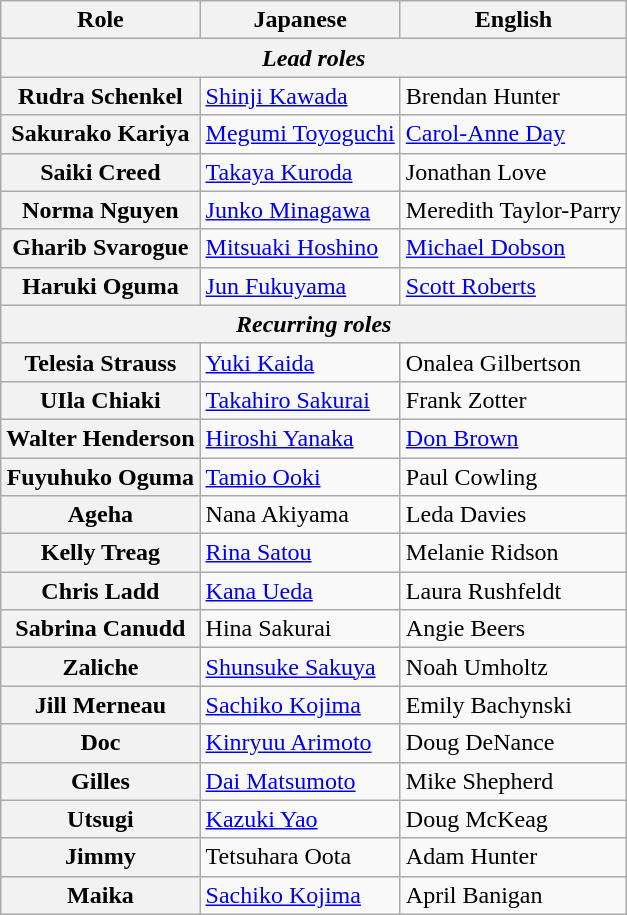<table class="wikitable mw-collapsible">
<tr>
<th>Role</th>
<th>Japanese</th>
<th>English</th>
</tr>
<tr>
<th colspan="3"><em>Lead roles</em></th>
</tr>
<tr>
<th>Rudra Schenkel</th>
<td><a href='#'>Shinji Kawada</a></td>
<td>Brendan Hunter</td>
</tr>
<tr>
<th>Sakurako Kariya</th>
<td><a href='#'>Megumi Toyoguchi</a></td>
<td><a href='#'>Carol-Anne Day</a></td>
</tr>
<tr>
<th>Saiki Creed</th>
<td><a href='#'>Takaya Kuroda</a></td>
<td>Jonathan Love</td>
</tr>
<tr>
<th>Norma Nguyen</th>
<td><a href='#'>Junko Minagawa</a></td>
<td>Meredith Taylor-Parry</td>
</tr>
<tr>
<th>Gharib Svarogue</th>
<td><a href='#'>Mitsuaki Hoshino</a></td>
<td><a href='#'>Michael Dobson</a></td>
</tr>
<tr>
<th>Haruki Oguma</th>
<td><a href='#'>Jun Fukuyama</a></td>
<td><a href='#'>Scott Roberts</a></td>
</tr>
<tr>
<th colspan="3"><em>Recurring roles</em></th>
</tr>
<tr>
<th>Telesia Strauss</th>
<td><a href='#'>Yuki Kaida</a></td>
<td>Onalea Gilbertson</td>
</tr>
<tr>
<th>UIla Chiaki</th>
<td><a href='#'>Takahiro Sakurai</a></td>
<td>Frank Zotter</td>
</tr>
<tr>
<th>Walter Henderson</th>
<td><a href='#'>Hiroshi Yanaka</a></td>
<td><a href='#'>Don Brown</a></td>
</tr>
<tr>
<th>Fuyuhuko Oguma</th>
<td><a href='#'>Tamio Ooki</a></td>
<td>Paul Cowling</td>
</tr>
<tr>
<th>Ageha</th>
<td>Nana Akiyama</td>
<td>Leda Davies</td>
</tr>
<tr>
<th>Kelly Treag</th>
<td><a href='#'>Rina Satou</a></td>
<td>Melanie Ridson</td>
</tr>
<tr>
<th>Chris Ladd</th>
<td><a href='#'>Kana Ueda</a></td>
<td>Laura Rushfeldt</td>
</tr>
<tr>
<th>Sabrina Canudd</th>
<td>Hina Sakurai</td>
<td>Angie Beers</td>
</tr>
<tr>
<th>Zaliche</th>
<td><a href='#'>Shunsuke Sakuya</a></td>
<td>Noah Umholtz</td>
</tr>
<tr>
<th>Jill Merneau</th>
<td><a href='#'>Sachiko Kojima</a></td>
<td>Emily Bachynski</td>
</tr>
<tr>
<th>Doc</th>
<td><a href='#'>Kinryuu Arimoto</a></td>
<td>Doug DeNance</td>
</tr>
<tr>
<th>Gilles</th>
<td><a href='#'>Dai Matsumoto</a></td>
<td>Mike Shepherd</td>
</tr>
<tr>
<th>Utsugi</th>
<td><a href='#'>Kazuki Yao</a></td>
<td>Doug McKeag</td>
</tr>
<tr>
<th>Jimmy</th>
<td>Tetsuhara Oota</td>
<td>Adam Hunter</td>
</tr>
<tr>
<th>Maika</th>
<td><a href='#'>Sachiko Kojima</a></td>
<td>April Banigan</td>
</tr>
</table>
